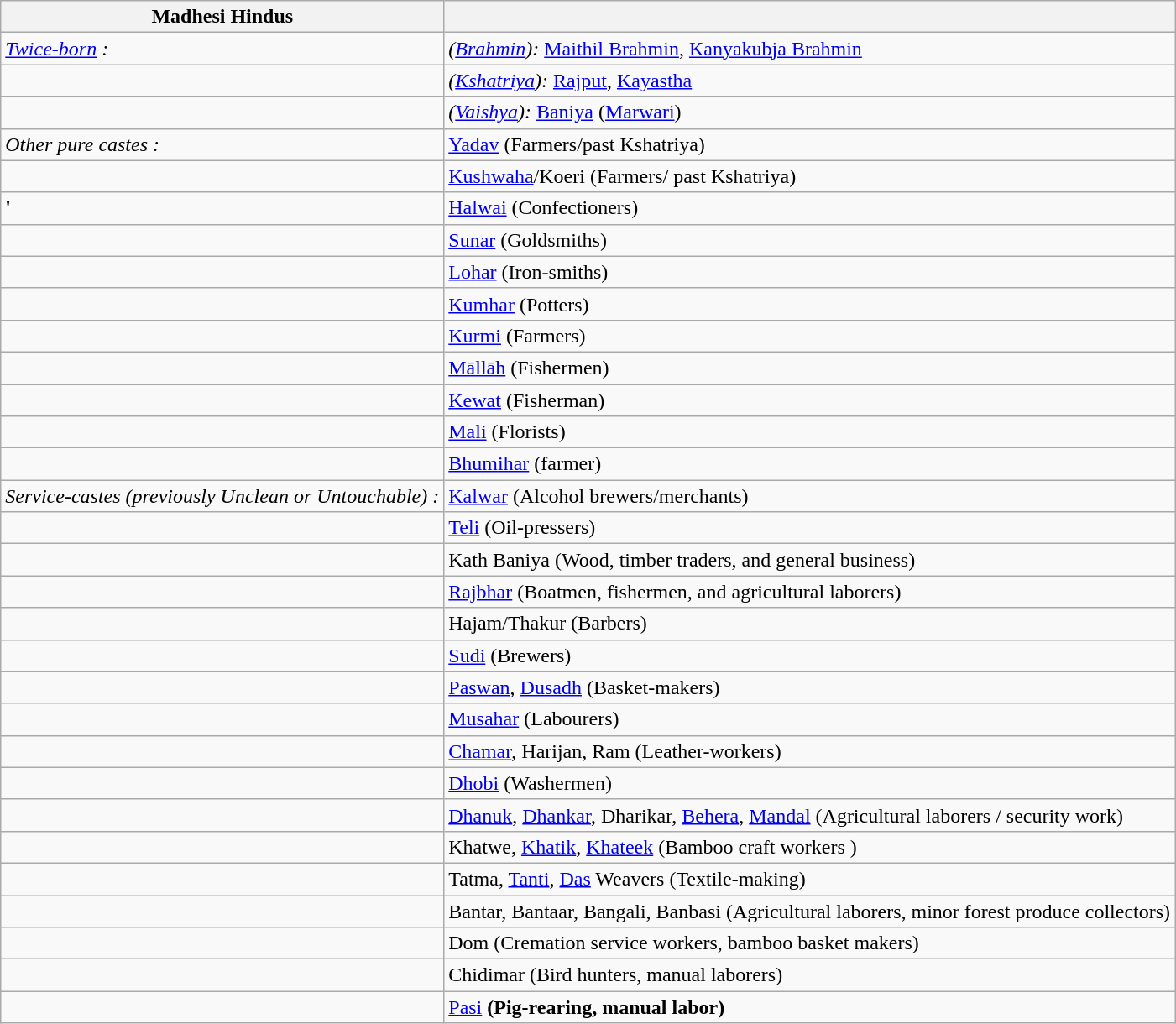<table class="wikitable">
<tr>
<th>Madhesi Hindus</th>
<th></th>
</tr>
<tr>
<td><em><a href='#'>Twice-born</a> :</em></td>
<td><em>(<a href='#'>Brahmin</a>):</em> <a href='#'>Maithil Brahmin</a>, <a href='#'>Kanyakubja Brahmin</a></td>
</tr>
<tr>
<td></td>
<td><em>(<a href='#'>Kshatriya</a>):</em> <a href='#'>Rajput</a>, <a href='#'>Kayastha</a></td>
</tr>
<tr>
<td></td>
<td><em>(<a href='#'>Vaishya</a>):</em> <a href='#'>Baniya</a> (<a href='#'>Marwari</a>)</td>
</tr>
<tr>
<td><em>Other pure castes :</em></td>
<td><a href='#'>Yadav</a> (Farmers/past Kshatriya)</td>
</tr>
<tr>
<td></td>
<td><a href='#'>Kushwaha</a>/Koeri (Farmers/ past Kshatriya)</td>
</tr>
<tr>
<td><strong>'</td>
<td><a href='#'>Halwai</a> (Confectioners)</td>
</tr>
<tr>
<td></td>
<td><a href='#'>Sunar</a> (Goldsmiths)</td>
</tr>
<tr>
<td></td>
<td><a href='#'>Lohar</a> (Iron-smiths)</td>
</tr>
<tr>
<td></td>
<td><a href='#'>Kumhar</a> (Potters)</td>
</tr>
<tr>
<td></td>
<td><a href='#'>Kurmi</a> (Farmers)</td>
</tr>
<tr>
<td></td>
<td><a href='#'>Māllāh</a> (Fishermen)</td>
</tr>
<tr>
<td></td>
<td><a href='#'>Kewat</a> (Fisherman)</td>
</tr>
<tr>
<td></td>
<td><a href='#'>Mali</a> (Florists)</td>
</tr>
<tr>
<td></td>
<td><a href='#'>Bhumihar</a> (farmer)</td>
</tr>
<tr>
<td><em>Service-castes (previously Unclean or Untouchable) :</em></td>
<td><a href='#'>Kalwar</a> (Alcohol brewers/merchants)</td>
</tr>
<tr>
<td></td>
<td><a href='#'>Teli</a> (Oil-pressers)</td>
</tr>
<tr>
<td></td>
<td>Kath Baniya (Wood, timber traders, and general business)</td>
</tr>
<tr>
<td></td>
<td><a href='#'>Rajbhar</a> (Boatmen, fishermen, and agricultural laborers)</td>
</tr>
<tr>
<td></td>
<td>Hajam/Thakur (Barbers)</td>
</tr>
<tr>
<td></td>
<td><a href='#'>Sudi</a> (Brewers)</td>
</tr>
<tr>
<td></td>
<td><a href='#'>Paswan</a>, <a href='#'>Dusadh</a> (Basket-makers)</td>
</tr>
<tr>
<td></td>
<td><a href='#'>Musahar</a> (Labourers)</td>
</tr>
<tr>
<td></td>
<td><a href='#'>Chamar</a>, Harijan, Ram (Leather-workers)</td>
</tr>
<tr>
<td></td>
<td><a href='#'>Dhobi</a> (Washermen)</td>
</tr>
<tr>
<td></td>
<td><a href='#'>Dhanuk</a>, <a href='#'>Dhankar</a>, Dharikar, <a href='#'>Behera</a>, <a href='#'>Mandal</a> (Agricultural laborers / security work)</td>
</tr>
<tr>
<td></td>
<td>Khatwe, <a href='#'>Khatik</a>, <a href='#'>Khateek</a> (Bamboo craft workers )</td>
</tr>
<tr>
<td></td>
<td>Tatma, <a href='#'>Tanti</a>, <a href='#'>Das</a>  Weavers (Textile-making)</td>
</tr>
<tr>
<td></td>
<td>Bantar, Bantaar, Bangali, Banbasi  (Agricultural laborers, minor forest produce collectors)</td>
</tr>
<tr>
<td></td>
<td>Dom (Cremation service workers, bamboo basket makers)</td>
</tr>
<tr>
<td></td>
<td>Chidimar (Bird hunters, manual laborers)</td>
</tr>
<tr>
<td></td>
<td></strong><a href='#'>Pasi</a><strong> (Pig-rearing, manual labor)</td>
</tr>
</table>
